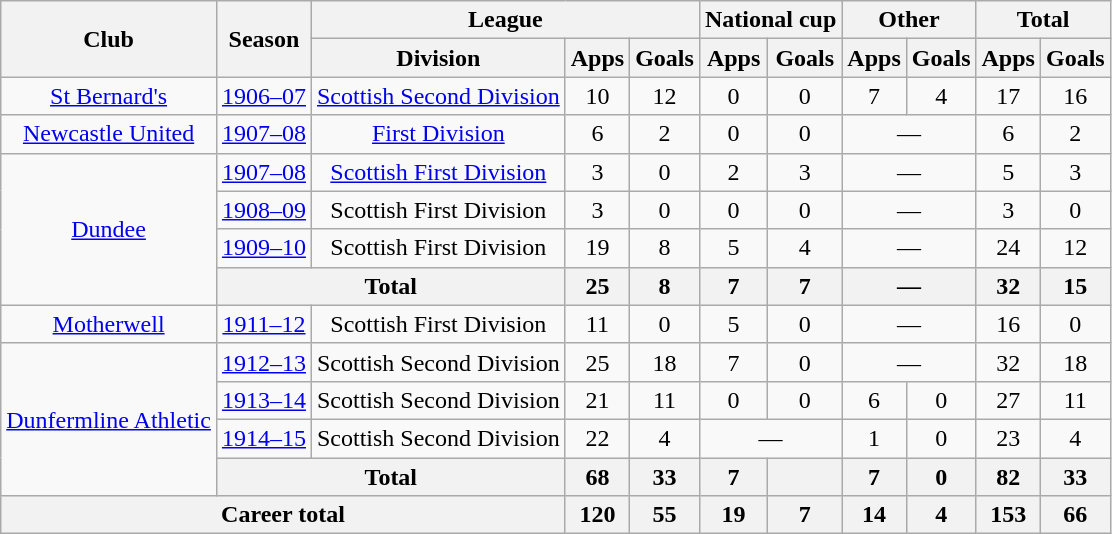<table class="wikitable" style="text-align: center">
<tr>
<th rowspan="2">Club</th>
<th rowspan="2">Season</th>
<th colspan="3">League</th>
<th colspan="2">National cup</th>
<th colspan="2">Other</th>
<th colspan="2">Total</th>
</tr>
<tr>
<th>Division</th>
<th>Apps</th>
<th>Goals</th>
<th>Apps</th>
<th>Goals</th>
<th>Apps</th>
<th>Goals</th>
<th>Apps</th>
<th>Goals</th>
</tr>
<tr>
<td><a href='#'>St Bernard's</a></td>
<td><a href='#'>1906–07</a></td>
<td><a href='#'>Scottish Second Division</a></td>
<td>10</td>
<td>12</td>
<td>0</td>
<td>0</td>
<td>7</td>
<td>4</td>
<td>17</td>
<td>16</td>
</tr>
<tr>
<td><a href='#'>Newcastle United</a></td>
<td><a href='#'>1907–08</a></td>
<td><a href='#'>First Division</a></td>
<td>6</td>
<td>2</td>
<td>0</td>
<td>0</td>
<td colspan="2">―</td>
<td>6</td>
<td>2</td>
</tr>
<tr>
<td rowspan="4"><a href='#'>Dundee</a></td>
<td><a href='#'>1907–08</a></td>
<td><a href='#'>Scottish First Division</a></td>
<td>3</td>
<td>0</td>
<td>2</td>
<td>3</td>
<td colspan="2">―</td>
<td>5</td>
<td>3</td>
</tr>
<tr>
<td><a href='#'>1908–09</a></td>
<td>Scottish First Division</td>
<td>3</td>
<td>0</td>
<td>0</td>
<td>0</td>
<td colspan="2">―</td>
<td>3</td>
<td>0</td>
</tr>
<tr>
<td><a href='#'>1909–10</a></td>
<td>Scottish First Division</td>
<td>19</td>
<td>8</td>
<td>5</td>
<td>4</td>
<td colspan="2">―</td>
<td>24</td>
<td>12</td>
</tr>
<tr>
<th colspan="2">Total</th>
<th>25</th>
<th>8</th>
<th>7</th>
<th>7</th>
<th colspan="2">―</th>
<th>32</th>
<th>15</th>
</tr>
<tr>
<td><a href='#'>Motherwell</a></td>
<td><a href='#'>1911–12</a></td>
<td>Scottish First Division</td>
<td>11</td>
<td>0</td>
<td>5</td>
<td>0</td>
<td colspan="2">―</td>
<td>16</td>
<td>0</td>
</tr>
<tr>
<td rowspan="4"><a href='#'>Dunfermline Athletic</a></td>
<td><a href='#'>1912–13</a></td>
<td>Scottish Second Division</td>
<td>25</td>
<td>18</td>
<td>7</td>
<td>0</td>
<td colspan="2">―</td>
<td>32</td>
<td>18</td>
</tr>
<tr>
<td><a href='#'>1913–14</a></td>
<td>Scottish Second Division</td>
<td>21</td>
<td>11</td>
<td>0</td>
<td>0</td>
<td>6</td>
<td>0</td>
<td>27</td>
<td>11</td>
</tr>
<tr>
<td><a href='#'>1914–15</a></td>
<td>Scottish Second Division</td>
<td>22</td>
<td>4</td>
<td colspan="2">―</td>
<td>1</td>
<td>0</td>
<td>23</td>
<td>4</td>
</tr>
<tr>
<th colspan="2">Total</th>
<th>68</th>
<th>33</th>
<th>7</th>
<th></th>
<th>7</th>
<th>0</th>
<th>82</th>
<th>33</th>
</tr>
<tr>
<th colspan="3">Career total</th>
<th>120</th>
<th>55</th>
<th>19</th>
<th>7</th>
<th>14</th>
<th>4</th>
<th>153</th>
<th>66</th>
</tr>
</table>
